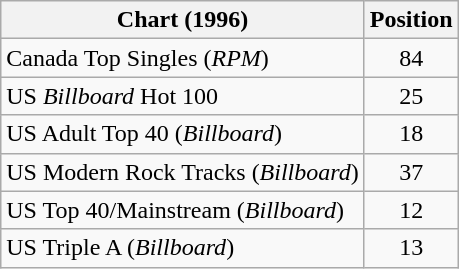<table class="wikitable sortable">
<tr>
<th>Chart (1996)</th>
<th>Position</th>
</tr>
<tr>
<td>Canada Top Singles (<em>RPM</em>)</td>
<td align="center">84</td>
</tr>
<tr>
<td>US <em>Billboard</em> Hot 100</td>
<td align="center">25</td>
</tr>
<tr>
<td>US Adult Top 40 (<em>Billboard</em>)</td>
<td align="center">18</td>
</tr>
<tr>
<td>US Modern Rock Tracks (<em>Billboard</em>)</td>
<td align="center">37</td>
</tr>
<tr>
<td>US Top 40/Mainstream (<em>Billboard</em>)</td>
<td align="center">12</td>
</tr>
<tr>
<td>US Triple A (<em>Billboard</em>)</td>
<td align="center">13</td>
</tr>
</table>
